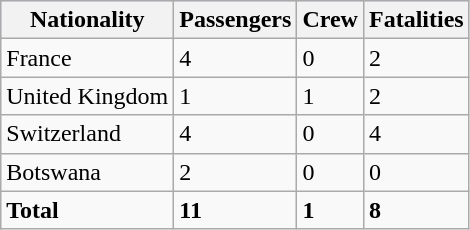<table class="wikitable">
<tr style="background:#ccf;">
<th>Nationality</th>
<th>Passengers</th>
<th>Crew</th>
<th>Fatalities</th>
</tr>
<tr style="vertical-align:top;">
<td>France</td>
<td>4</td>
<td>0</td>
<td>2</td>
</tr>
<tr style="vertical-align:top;">
<td>United Kingdom</td>
<td>1</td>
<td>1</td>
<td>2</td>
</tr>
<tr style="vertical-align:top;">
<td>Switzerland</td>
<td>4</td>
<td>0</td>
<td>4</td>
</tr>
<tr style="vertical-align:top;">
<td>Botswana</td>
<td>2</td>
<td>0</td>
<td>0</td>
</tr>
<tr style="vertical-align:top;">
<td><strong>Total</strong></td>
<td><strong>11</strong></td>
<td><strong>1</strong></td>
<td><strong>8</strong></td>
</tr>
</table>
